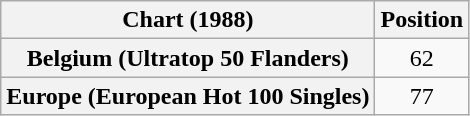<table class="wikitable plainrowheaders" style="text-align:center">
<tr>
<th scope="col">Chart (1988)</th>
<th scope="col">Position</th>
</tr>
<tr>
<th scope="row">Belgium (Ultratop 50 Flanders)</th>
<td>62</td>
</tr>
<tr>
<th scope="row">Europe (European Hot 100 Singles)</th>
<td>77</td>
</tr>
</table>
